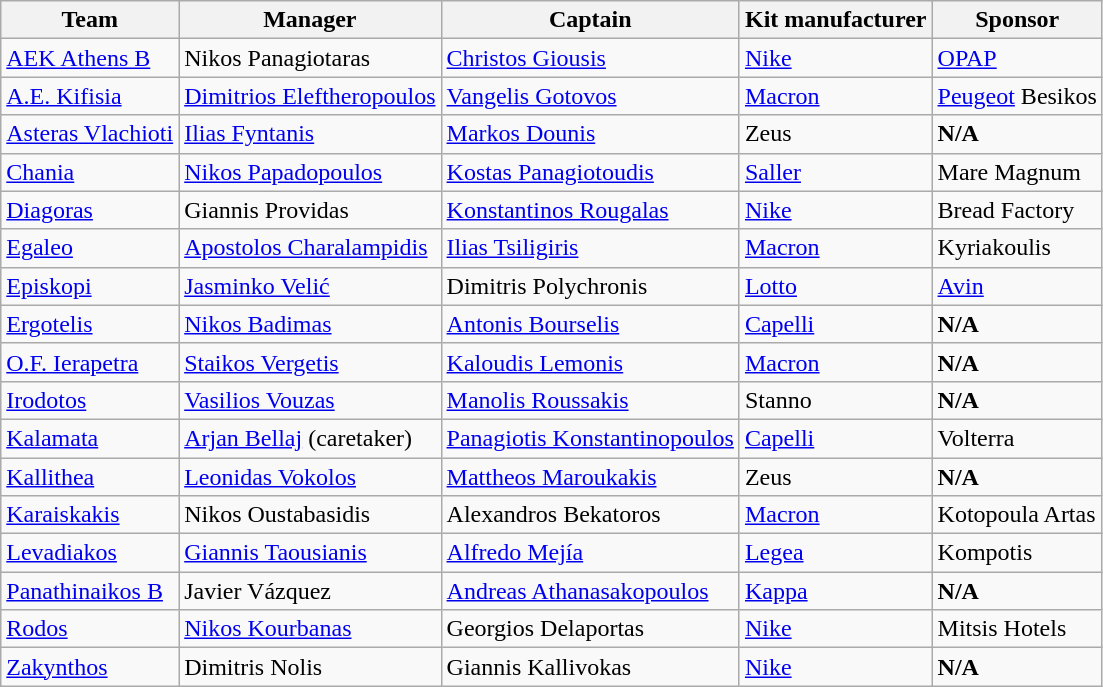<table class="wikitable sortable" style="text-align: left;">
<tr>
<th>Team</th>
<th>Manager</th>
<th>Captain</th>
<th>Kit manufacturer</th>
<th>Sponsor</th>
</tr>
<tr>
<td><a href='#'>AEK Athens B</a></td>
<td> Nikos Panagiotaras</td>
<td> <a href='#'>Christos Giousis</a></td>
<td><a href='#'>Nike</a></td>
<td><a href='#'>OPAP</a></td>
</tr>
<tr>
<td><a href='#'>A.E. Kifisia</a></td>
<td> <a href='#'>Dimitrios Eleftheropoulos</a></td>
<td> <a href='#'>Vangelis Gotovos</a></td>
<td><a href='#'>Macron</a></td>
<td><a href='#'>Peugeot</a> Besikos</td>
</tr>
<tr>
<td><a href='#'>Asteras Vlachioti</a></td>
<td> <a href='#'>Ilias Fyntanis</a></td>
<td> <a href='#'>Markos Dounis</a></td>
<td>Zeus</td>
<td><strong>N/A</strong></td>
</tr>
<tr>
<td><a href='#'>Chania</a></td>
<td> <a href='#'>Nikos Papadopoulos</a></td>
<td> <a href='#'>Kostas Panagiotoudis</a></td>
<td><a href='#'>Saller</a></td>
<td>Mare Magnum</td>
</tr>
<tr>
<td><a href='#'>Diagoras</a></td>
<td> Giannis Providas</td>
<td> <a href='#'>Konstantinos Rougalas</a></td>
<td><a href='#'>Nike</a></td>
<td>Bread Factory</td>
</tr>
<tr>
<td><a href='#'>Egaleo</a></td>
<td> <a href='#'>Apostolos Charalampidis</a></td>
<td> <a href='#'>Ilias Tsiligiris</a></td>
<td><a href='#'>Macron</a></td>
<td>Kyriakoulis</td>
</tr>
<tr>
<td><a href='#'>Episkopi</a></td>
<td> <a href='#'>Jasminko Velić</a></td>
<td> Dimitris Polychronis</td>
<td><a href='#'>Lotto</a></td>
<td><a href='#'>Avin</a></td>
</tr>
<tr>
<td><a href='#'>Ergotelis</a></td>
<td> <a href='#'>Nikos Badimas</a></td>
<td> <a href='#'>Antonis Bourselis</a></td>
<td><a href='#'>Capelli</a></td>
<td><strong>N/A</strong></td>
</tr>
<tr>
<td><a href='#'>O.F. Ierapetra</a></td>
<td> <a href='#'>Staikos Vergetis</a></td>
<td> <a href='#'>Kaloudis Lemonis</a></td>
<td><a href='#'>Macron</a></td>
<td><strong>N/A</strong></td>
</tr>
<tr>
<td><a href='#'>Irodotos</a></td>
<td> <a href='#'>Vasilios Vouzas</a></td>
<td> <a href='#'>Manolis Roussakis</a></td>
<td>Stanno</td>
<td><strong>N/A</strong></td>
</tr>
<tr>
<td><a href='#'>Kalamata</a></td>
<td> <a href='#'>Arjan Bellaj</a> (caretaker)</td>
<td> <a href='#'>Panagiotis Konstantinopoulos</a></td>
<td><a href='#'>Capelli</a></td>
<td>Volterra</td>
</tr>
<tr>
<td><a href='#'>Kallithea</a></td>
<td> <a href='#'>Leonidas Vokolos</a></td>
<td> <a href='#'>Mattheos Maroukakis</a></td>
<td>Zeus</td>
<td><strong>N/A</strong></td>
</tr>
<tr>
<td><a href='#'>Karaiskakis</a></td>
<td> Nikos Oustabasidis</td>
<td> Alexandros Bekatoros</td>
<td><a href='#'>Macron</a></td>
<td>Kotopoula Artas</td>
</tr>
<tr>
<td><a href='#'>Levadiakos</a></td>
<td> <a href='#'>Giannis Taousianis</a></td>
<td> <a href='#'>Alfredo Mejía</a></td>
<td><a href='#'>Legea</a></td>
<td>Kompotis</td>
</tr>
<tr>
<td><a href='#'>Panathinaikos B</a></td>
<td> Javier Vázquez</td>
<td> <a href='#'>Andreas Athanasakopoulos</a></td>
<td><a href='#'>Kappa</a></td>
<td><strong>N/A</strong></td>
</tr>
<tr>
<td><a href='#'>Rodos</a></td>
<td> <a href='#'>Nikos Kourbanas</a></td>
<td> Georgios Delaportas</td>
<td><a href='#'>Nike</a></td>
<td>Mitsis Hotels</td>
</tr>
<tr>
<td><a href='#'>Zakynthos</a></td>
<td> Dimitris Nolis</td>
<td> Giannis Kallivokas</td>
<td><a href='#'>Nike</a></td>
<td><strong>N/A</strong></td>
</tr>
</table>
